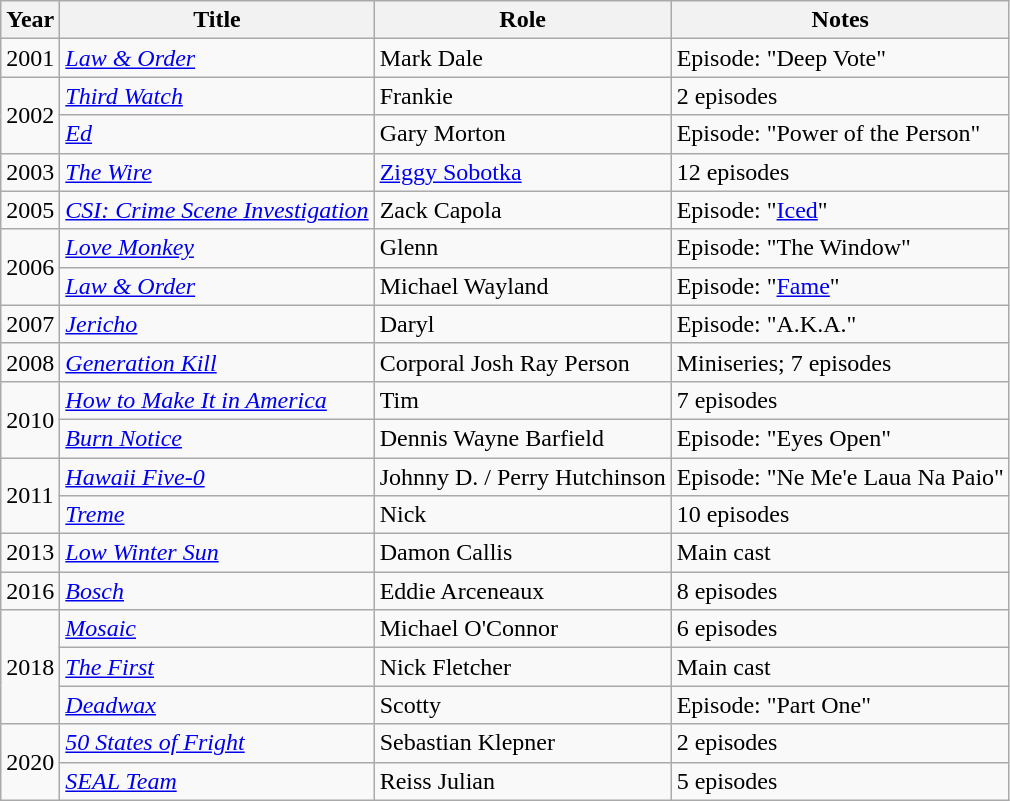<table class="wikitable sortable">
<tr>
<th>Year</th>
<th>Title</th>
<th>Role</th>
<th>Notes</th>
</tr>
<tr>
<td>2001</td>
<td><em><a href='#'>Law & Order</a></em></td>
<td>Mark Dale</td>
<td>Episode: "Deep Vote"</td>
</tr>
<tr>
<td rowspan="2">2002</td>
<td><em><a href='#'>Third Watch</a></em></td>
<td>Frankie</td>
<td>2 episodes</td>
</tr>
<tr>
<td><em><a href='#'>Ed</a></em></td>
<td>Gary Morton</td>
<td>Episode: "Power of the Person"</td>
</tr>
<tr>
<td>2003</td>
<td><em><a href='#'>The Wire</a></em></td>
<td><a href='#'>Ziggy Sobotka</a></td>
<td>12 episodes</td>
</tr>
<tr>
<td>2005</td>
<td><em><a href='#'>CSI: Crime Scene Investigation</a></em></td>
<td>Zack Capola</td>
<td>Episode: "<a href='#'>Iced</a>"</td>
</tr>
<tr>
<td rowspan="2">2006</td>
<td><em><a href='#'>Love Monkey</a></em></td>
<td>Glenn</td>
<td>Episode: "The Window"</td>
</tr>
<tr>
<td><em><a href='#'>Law & Order</a></em></td>
<td>Michael Wayland</td>
<td>Episode: "<a href='#'>Fame</a>"</td>
</tr>
<tr>
<td>2007</td>
<td><em><a href='#'>Jericho</a></em></td>
<td>Daryl</td>
<td>Episode: "A.K.A."</td>
</tr>
<tr>
<td>2008</td>
<td><em><a href='#'>Generation Kill</a></em></td>
<td>Corporal Josh Ray Person</td>
<td>Miniseries; 7 episodes</td>
</tr>
<tr>
<td rowspan="2">2010</td>
<td><em><a href='#'>How to Make It in America</a></em></td>
<td>Tim</td>
<td>7 episodes</td>
</tr>
<tr>
<td><em><a href='#'>Burn Notice</a></em></td>
<td>Dennis Wayne Barfield</td>
<td>Episode: "Eyes Open"</td>
</tr>
<tr>
<td rowspan="2">2011</td>
<td><em><a href='#'>Hawaii Five-0</a></em></td>
<td>Johnny D. / Perry Hutchinson</td>
<td>Episode: "Ne Me'e Laua Na Paio"</td>
</tr>
<tr>
<td><em><a href='#'>Treme</a></em></td>
<td>Nick</td>
<td>10 episodes</td>
</tr>
<tr>
<td>2013</td>
<td><em><a href='#'>Low Winter Sun</a></em></td>
<td>Damon Callis</td>
<td>Main cast</td>
</tr>
<tr>
<td>2016</td>
<td><em><a href='#'>Bosch</a></em></td>
<td>Eddie Arceneaux</td>
<td>8 episodes</td>
</tr>
<tr>
<td rowspan="3">2018</td>
<td><em><a href='#'>Mosaic</a></em></td>
<td>Michael O'Connor</td>
<td>6 episodes</td>
</tr>
<tr>
<td><em><a href='#'>The First</a></em></td>
<td>Nick Fletcher</td>
<td>Main cast</td>
</tr>
<tr>
<td><em><a href='#'>Deadwax</a></em></td>
<td>Scotty</td>
<td>Episode: "Part One"</td>
</tr>
<tr>
<td rowspan="2">2020</td>
<td><em><a href='#'>50 States of Fright</a></em></td>
<td>Sebastian Klepner</td>
<td>2 episodes</td>
</tr>
<tr>
<td><em><a href='#'>SEAL Team</a></em></td>
<td>Reiss Julian</td>
<td>5 episodes</td>
</tr>
</table>
